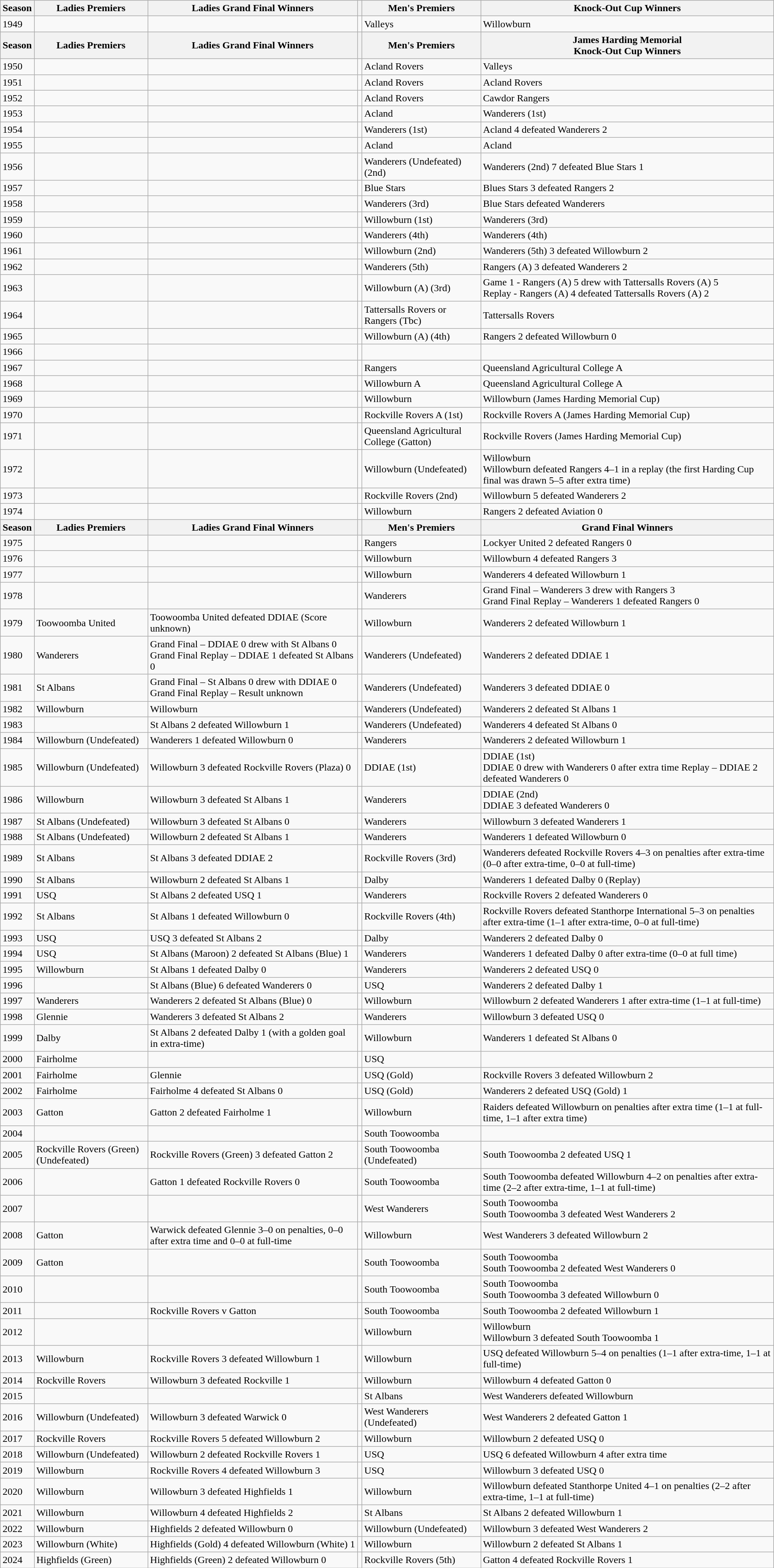<table class="wikitable">
<tr>
<th>Season</th>
<th>Ladies Premiers</th>
<th>Ladies Grand Final Winners</th>
<th></th>
<th>Men's Premiers</th>
<th>Knock-Out Cup Winners</th>
</tr>
<tr>
<td>1949</td>
<td></td>
<td></td>
<td></td>
<td>Valleys</td>
<td>Willowburn</td>
</tr>
<tr>
<th>Season</th>
<th>Ladies Premiers</th>
<th>Ladies Grand Final Winners</th>
<th></th>
<th>Men's Premiers</th>
<th>James Harding Memorial<br>Knock-Out Cup Winners</th>
</tr>
<tr>
<td>1950</td>
<td></td>
<td></td>
<td></td>
<td>Acland Rovers</td>
<td>Valleys</td>
</tr>
<tr>
<td>1951</td>
<td></td>
<td></td>
<td></td>
<td>Acland Rovers</td>
<td>Acland Rovers</td>
</tr>
<tr>
<td>1952</td>
<td></td>
<td></td>
<td></td>
<td>Acland Rovers</td>
<td>Cawdor Rangers</td>
</tr>
<tr>
<td>1953</td>
<td></td>
<td></td>
<td></td>
<td>Acland</td>
<td>Wanderers (1st)</td>
</tr>
<tr>
<td>1954</td>
<td></td>
<td></td>
<td></td>
<td>Wanderers (1st)</td>
<td>Acland 4 defeated Wanderers 2</td>
</tr>
<tr>
<td>1955</td>
<td></td>
<td></td>
<td></td>
<td>Acland</td>
<td>Acland</td>
</tr>
<tr>
<td>1956</td>
<td></td>
<td></td>
<td></td>
<td>Wanderers (Undefeated) (2nd)</td>
<td>Wanderers (2nd) 7 defeated Blue Stars 1</td>
</tr>
<tr>
<td>1957</td>
<td></td>
<td></td>
<td></td>
<td>Blue Stars</td>
<td>Blues Stars 3 defeated Rangers 2</td>
</tr>
<tr>
<td>1958</td>
<td></td>
<td></td>
<td></td>
<td>Wanderers (3rd)</td>
<td>Blue Stars defeated Wanderers</td>
</tr>
<tr>
<td>1959</td>
<td></td>
<td></td>
<td></td>
<td>Willowburn (1st)</td>
<td>Wanderers (3rd)</td>
</tr>
<tr>
<td>1960</td>
<td></td>
<td></td>
<td></td>
<td>Wanderers (4th)</td>
<td>Wanderers (4th)</td>
</tr>
<tr>
<td>1961</td>
<td></td>
<td></td>
<td></td>
<td>Willowburn (2nd)</td>
<td>Wanderers (5th) 3 defeated Willowburn 2</td>
</tr>
<tr>
<td>1962</td>
<td></td>
<td></td>
<td></td>
<td>Wanderers (5th)</td>
<td>Rangers (A) 3 defeated Wanderers 2</td>
</tr>
<tr>
<td>1963</td>
<td></td>
<td></td>
<td></td>
<td>Willowburn (A) (3rd)</td>
<td>Game 1 - Rangers (A) 5 drew with Tattersalls Rovers (A) 5<br>Replay - Rangers (A) 4 defeated Tattersalls Rovers (A) 2</td>
</tr>
<tr>
<td>1964</td>
<td></td>
<td></td>
<td></td>
<td>Tattersalls Rovers or Rangers (Tbc)</td>
<td>Tattersalls Rovers</td>
</tr>
<tr>
<td>1965</td>
<td></td>
<td></td>
<td></td>
<td>Willowburn (A) (4th)</td>
<td>Rangers 2 defeated Willowburn 0</td>
</tr>
<tr>
<td>1966</td>
<td></td>
<td></td>
<td></td>
<td></td>
<td></td>
</tr>
<tr>
<td>1967</td>
<td></td>
<td></td>
<td></td>
<td>Rangers</td>
<td>Queensland Agricultural College A</td>
</tr>
<tr>
<td>1968</td>
<td></td>
<td></td>
<td></td>
<td>Willowburn A</td>
<td>Queensland Agricultural College A</td>
</tr>
<tr>
<td>1969</td>
<td></td>
<td></td>
<td></td>
<td>Willowburn</td>
<td>Willowburn (James Harding Memorial Cup)</td>
</tr>
<tr>
<td>1970</td>
<td></td>
<td></td>
<td></td>
<td>Rockville Rovers A (1st)</td>
<td>Rockville Rovers A (James Harding Memorial Cup)</td>
</tr>
<tr>
<td>1971</td>
<td></td>
<td></td>
<td></td>
<td>Queensland Agricultural College (Gatton)</td>
<td>Rockville Rovers (James Harding Memorial Cup)</td>
</tr>
<tr>
<td>1972</td>
<td></td>
<td></td>
<td></td>
<td>Willowburn (Undefeated)</td>
<td>Willowburn<br>Willowburn defeated Rangers 4–1 in a replay (the first Harding Cup final was drawn 5–5 after extra time)</td>
</tr>
<tr>
<td>1973</td>
<td></td>
<td></td>
<td></td>
<td>Rockville Rovers (2nd)</td>
<td>Willowburn 5 defeated Wanderers 2</td>
</tr>
<tr>
<td>1974</td>
<td></td>
<td></td>
<td></td>
<td>Willowburn</td>
<td>Rangers 2 defeated Aviation 0</td>
</tr>
<tr>
<th>Season</th>
<th>Ladies Premiers</th>
<th>Ladies Grand Final Winners</th>
<th></th>
<th>Men's Premiers</th>
<th>Grand Final Winners</th>
</tr>
<tr>
<td>1975</td>
<td></td>
<td></td>
<td></td>
<td>Rangers</td>
<td>Lockyer United 2 defeated Rangers 0</td>
</tr>
<tr>
<td>1976</td>
<td></td>
<td></td>
<td></td>
<td>Willowburn</td>
<td>Willowburn 4 defeated Rangers 3</td>
</tr>
<tr>
<td>1977</td>
<td></td>
<td></td>
<td></td>
<td>Willowburn</td>
<td>Wanderers 4 defeated Willowburn 1</td>
</tr>
<tr>
<td>1978</td>
<td></td>
<td></td>
<td></td>
<td>Wanderers</td>
<td>Grand Final – Wanderers 3 drew with Rangers 3<br>Grand Final Replay – Wanderers 1 defeated Rangers 0</td>
</tr>
<tr>
<td>1979</td>
<td>Toowoomba United</td>
<td>Toowoomba United defeated DDIAE (Score unknown)</td>
<td></td>
<td>Willowburn</td>
<td>Wanderers 2 defeated Willowburn 1</td>
</tr>
<tr>
<td>1980</td>
<td>Wanderers</td>
<td>Grand Final – DDIAE 0 drew with St Albans 0<br>Grand Final Replay – DDIAE 1 defeated St Albans 0</td>
<td></td>
<td>Wanderers (Undefeated)</td>
<td>Wanderers 2 defeated DDIAE 1</td>
</tr>
<tr>
<td>1981</td>
<td>St Albans</td>
<td>Grand Final – St Albans 0 drew with DDIAE 0<br>Grand Final Replay – Result unknown</td>
<td></td>
<td>Wanderers (Undefeated)</td>
<td>Wanderers 3 defeated DDIAE 0</td>
</tr>
<tr>
<td>1982</td>
<td>Willowburn</td>
<td>Willowburn</td>
<td></td>
<td>Wanderers (Undefeated)</td>
<td>Wanderers 2 defeated St Albans 1</td>
</tr>
<tr>
<td>1983</td>
<td></td>
<td>St Albans 2 defeated Willowburn 1</td>
<td></td>
<td>Wanderers (Undefeated)</td>
<td>Wanderers 4 defeated St Albans 0</td>
</tr>
<tr>
<td>1984</td>
<td>Willowburn (Undefeated)</td>
<td>Wanderers 1 defeated Willowburn 0</td>
<td></td>
<td>Wanderers</td>
<td>Wanderers 2 defeated Willowburn 1</td>
</tr>
<tr>
<td>1985</td>
<td>Willowburn (Undefeated)</td>
<td>Willowburn 3 defeated Rockville Rovers (Plaza) 0</td>
<td></td>
<td>DDIAE (1st)</td>
<td>DDIAE (1st)<br>DDIAE 0 drew with Wanderers 0 after extra time
Replay – DDIAE 2 defeated Wanderers 0</td>
</tr>
<tr>
<td>1986</td>
<td>Willowburn</td>
<td>Willowburn 3 defeated St Albans 1</td>
<td></td>
<td>Wanderers</td>
<td>DDIAE (2nd)<br>DDIAE 3 defeated Wanderers 0</td>
</tr>
<tr>
<td>1987</td>
<td>St Albans (Undefeated)</td>
<td>Willowburn 3 defeated St Albans 0</td>
<td></td>
<td>Wanderers</td>
<td>Willowburn 3 defeated Wanderers 1</td>
</tr>
<tr>
<td>1988</td>
<td>St Albans (Undefeated)</td>
<td>Willowburn 2 defeated St Albans 1</td>
<td></td>
<td>Wanderers</td>
<td>Wanderers 1 defeated Willowburn 0</td>
</tr>
<tr>
<td>1989</td>
<td>St Albans</td>
<td>St Albans 3 defeated DDIAE 2</td>
<td></td>
<td>Rockville Rovers (3rd)</td>
<td>Wanderers defeated Rockville Rovers 4–3 on penalties after extra-time (0–0 after extra-time, 0–0 at full-time)</td>
</tr>
<tr>
<td>1990</td>
<td>St Albans</td>
<td>Willowburn 2 defeated St Albans 1</td>
<td></td>
<td>Dalby</td>
<td>Wanderers 1 defeated Dalby 0 (Replay)</td>
</tr>
<tr>
<td>1991</td>
<td>USQ</td>
<td>St Albans 2 defeated USQ 1</td>
<td></td>
<td>Wanderers</td>
<td>Rockville Rovers 2 defeated Wanderers 0</td>
</tr>
<tr>
<td>1992</td>
<td>St Albans</td>
<td>St Albans 1 defeated Willowburn 0</td>
<td></td>
<td>Rockville Rovers (4th)</td>
<td>Rockville Rovers defeated Stanthorpe International 5–3 on penalties after extra-time (1–1 after extra-time, 0–0 at full-time)</td>
</tr>
<tr>
<td>1993</td>
<td>USQ</td>
<td>USQ 3 defeated St Albans 2</td>
<td></td>
<td>Dalby</td>
<td>Wanderers 2 defeated Dalby 0</td>
</tr>
<tr>
<td>1994</td>
<td>USQ</td>
<td>St Albans (Maroon) 2 defeated St Albans (Blue) 1</td>
<td></td>
<td>Wanderers</td>
<td>Wanderers 1 defeated Dalby 0 after extra-time (0–0 at full time)</td>
</tr>
<tr>
<td>1995</td>
<td>Willowburn</td>
<td>St Albans 1 defeated Dalby 0</td>
<td></td>
<td>Wanderers</td>
<td>Wanderers 2 defeated USQ 0</td>
</tr>
<tr>
<td>1996</td>
<td></td>
<td>St Albans (Blue) 6 defeated Wanderers 0</td>
<td></td>
<td>USQ</td>
<td>Wanderers 2 defeated Dalby 1</td>
</tr>
<tr>
<td>1997</td>
<td>Wanderers</td>
<td>Wanderers 2 defeated St Albans (Blue) 0</td>
<td></td>
<td>Willowburn</td>
<td>Willowburn 2 defeated Wanderers 1 after extra-time (1–1 at full-time)</td>
</tr>
<tr>
<td>1998</td>
<td>Glennie</td>
<td>Wanderers 3 defeated St Albans 2</td>
<td></td>
<td>Wanderers</td>
<td>Willowburn 3 defeated USQ 0</td>
</tr>
<tr>
<td>1999</td>
<td>Dalby</td>
<td>St Albans 2 defeated Dalby 1 (with a golden goal in extra-time)</td>
<td></td>
<td>Willowburn</td>
<td>Wanderers 1 defeated St Albans 0</td>
</tr>
<tr>
<td>2000</td>
<td>Fairholme</td>
<td></td>
<td></td>
<td>USQ</td>
<td></td>
</tr>
<tr>
<td>2001</td>
<td>Fairholme</td>
<td>Glennie</td>
<td></td>
<td>USQ (Gold)</td>
<td>Rockville Rovers 3 defeated Willowburn 2</td>
</tr>
<tr>
<td>2002</td>
<td>Fairholme</td>
<td>Fairholme 4 defeated St Albans 0</td>
<td></td>
<td>USQ (Gold)</td>
<td>Wanderers 2 defeated USQ (Gold) 1</td>
</tr>
<tr>
<td>2003</td>
<td>Gatton</td>
<td>Gatton 2 defeated Fairholme 1</td>
<td></td>
<td>Willowburn</td>
<td>Raiders defeated Willowburn on penalties after extra time (1–1 at full-time, 1–1 after extra time)</td>
</tr>
<tr>
<td>2004</td>
<td></td>
<td></td>
<td></td>
<td>South Toowoomba</td>
<td></td>
</tr>
<tr>
<td>2005</td>
<td>Rockville Rovers (Green) (Undefeated)</td>
<td>Rockville Rovers (Green) 3 defeated Gatton 2</td>
<td></td>
<td>South Toowoomba (Undefeated)</td>
<td>South Toowoomba 2 defeated USQ 1</td>
</tr>
<tr>
<td>2006</td>
<td></td>
<td>Gatton 1 defeated Rockville Rovers 0</td>
<td></td>
<td>South Toowoomba</td>
<td>South Toowoomba defeated Willowburn 4–2 on penalties after extra-time (2–2 after extra-time, 1–1 at full-time)</td>
</tr>
<tr>
<td>2007</td>
<td></td>
<td></td>
<td></td>
<td>West Wanderers</td>
<td>South Toowoomba<br>South Toowoomba 3 defeated West Wanderers 2</td>
</tr>
<tr>
<td>2008</td>
<td>Gatton</td>
<td>Warwick defeated Glennie 3–0 on penalties, 0–0 after extra time and 0–0 at full-time</td>
<td></td>
<td>Willowburn</td>
<td>West Wanderers 3 defeated Willowburn 2</td>
</tr>
<tr>
<td>2009</td>
<td>Gatton</td>
<td></td>
<td></td>
<td>South Toowoomba</td>
<td>South Toowoomba<br>South Toowoomba 2 defeated West Wanderers 0</td>
</tr>
<tr>
<td>2010</td>
<td></td>
<td></td>
<td></td>
<td>South Toowoomba</td>
<td>South Toowoomba<br>South Toowoomba 3 defeated Willowburn 0</td>
</tr>
<tr>
<td>2011</td>
<td></td>
<td>Rockville Rovers v Gatton</td>
<td></td>
<td>South Toowoomba</td>
<td>South Toowoomba 2 defeated Willowburn 1</td>
</tr>
<tr>
<td>2012</td>
<td></td>
<td></td>
<td></td>
<td>Willowburn</td>
<td>Willowburn<br>Willowburn 3 defeated South Toowoomba 1</td>
</tr>
<tr>
<td>2013</td>
<td>Willowburn</td>
<td>Rockville Rovers 3 defeated Willowburn 1</td>
<td></td>
<td>Willowburn</td>
<td>USQ defeated Willowburn 5–4 on penalties (1–1 after extra-time, 1–1 at full-time)</td>
</tr>
<tr>
<td>2014</td>
<td>Rockville Rovers</td>
<td>Willowburn 3 defeated Rockville 1</td>
<td></td>
<td>Willowburn</td>
<td>Willowburn 4 defeated Gatton 0</td>
</tr>
<tr>
<td>2015</td>
<td></td>
<td></td>
<td></td>
<td>St Albans</td>
<td>West Wanderers defeated Willowburn</td>
</tr>
<tr>
<td>2016</td>
<td>Willowburn (Undefeated)</td>
<td>Willowburn 3 defeated Warwick 0</td>
<td></td>
<td>West Wanderers (Undefeated)</td>
<td>West Wanderers 2 defeated Gatton 1</td>
</tr>
<tr>
<td>2017</td>
<td>Rockville Rovers</td>
<td>Rockville Rovers 5 defeated Willowburn 2</td>
<td></td>
<td>Willowburn</td>
<td>Willowburn 2 defeated USQ 0</td>
</tr>
<tr>
<td>2018</td>
<td>Willowburn (Undefeated)</td>
<td>Willowburn 2 defeated Rockville Rovers 1</td>
<td></td>
<td>USQ</td>
<td>USQ 6 defeated Willowburn 4 after extra time</td>
</tr>
<tr>
<td>2019</td>
<td>Willowburn</td>
<td>Rockville Rovers 4 defeated Willowburn 3</td>
<td></td>
<td>USQ</td>
<td>Willowburn 3 defeated USQ 0</td>
</tr>
<tr>
<td>2020</td>
<td>Willowburn</td>
<td>Willowburn 3 defeated Highfields 1</td>
<td></td>
<td>Willowburn</td>
<td>Willowburn defeated Stanthorpe United 4–1 on penalties (2–2 after extra-time, 1–1 at full-time)</td>
</tr>
<tr>
<td>2021</td>
<td>Willowburn</td>
<td>Willowburn 4 defeated Highfields 2</td>
<td></td>
<td>St Albans</td>
<td>St Albans 2 defeated Willowburn 1</td>
</tr>
<tr>
<td>2022</td>
<td>Willowburn</td>
<td>Highfields 2 defeated Willowburn 0</td>
<td></td>
<td>Willowburn (Undefeated)</td>
<td>Willowburn 3 defeated West Wanderers 2</td>
</tr>
<tr>
<td>2023</td>
<td>Willowburn (White)</td>
<td>Highfields (Gold) 4 defeated Willowburn (White) 1</td>
<td></td>
<td>Willowburn</td>
<td>Willowburn 2 defeated St Albans 1</td>
</tr>
<tr>
<td>2024</td>
<td>Highfields (Green)</td>
<td>Highfields (Green) 2 defeated Willowburn 0</td>
<td></td>
<td>Rockville Rovers (5th)</td>
<td>Gatton 4 defeated Rockville Rovers 1</td>
</tr>
</table>
